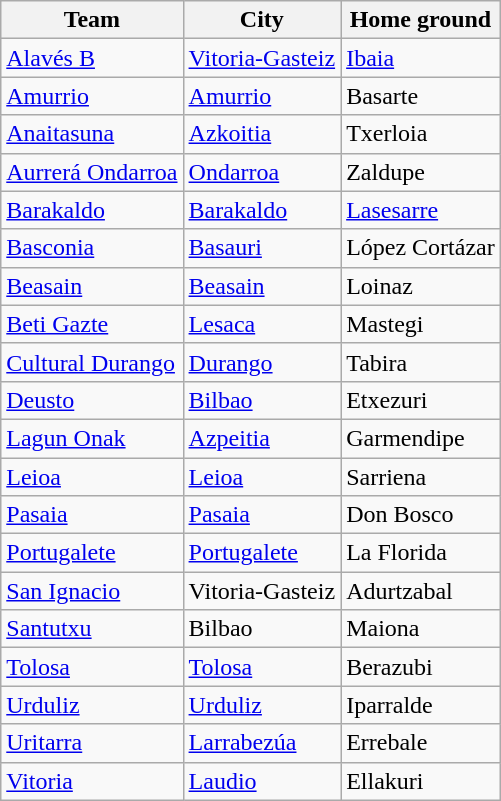<table class="wikitable sortable">
<tr>
<th>Team</th>
<th>City</th>
<th>Home ground</th>
</tr>
<tr>
<td><a href='#'>Alavés B</a></td>
<td><a href='#'>Vitoria-Gasteiz</a></td>
<td><a href='#'>Ibaia</a></td>
</tr>
<tr>
<td><a href='#'>Amurrio</a></td>
<td><a href='#'>Amurrio</a></td>
<td>Basarte</td>
</tr>
<tr>
<td><a href='#'>Anaitasuna</a></td>
<td><a href='#'>Azkoitia</a></td>
<td>Txerloia</td>
</tr>
<tr>
<td><a href='#'>Aurrerá Ondarroa</a></td>
<td><a href='#'>Ondarroa</a></td>
<td>Zaldupe</td>
</tr>
<tr>
<td><a href='#'>Barakaldo</a></td>
<td><a href='#'>Barakaldo</a></td>
<td><a href='#'>Lasesarre</a></td>
</tr>
<tr>
<td><a href='#'>Basconia</a></td>
<td><a href='#'>Basauri</a></td>
<td>López Cortázar</td>
</tr>
<tr>
<td><a href='#'>Beasain</a></td>
<td><a href='#'>Beasain</a></td>
<td>Loinaz</td>
</tr>
<tr>
<td><a href='#'>Beti Gazte</a></td>
<td><a href='#'>Lesaca</a> </td>
<td>Mastegi</td>
</tr>
<tr>
<td><a href='#'>Cultural Durango</a></td>
<td><a href='#'>Durango</a></td>
<td>Tabira</td>
</tr>
<tr>
<td><a href='#'>Deusto</a></td>
<td><a href='#'>Bilbao</a></td>
<td>Etxezuri</td>
</tr>
<tr>
<td><a href='#'>Lagun Onak</a></td>
<td><a href='#'>Azpeitia</a></td>
<td>Garmendipe</td>
</tr>
<tr>
<td><a href='#'>Leioa</a></td>
<td><a href='#'>Leioa</a></td>
<td>Sarriena</td>
</tr>
<tr>
<td><a href='#'>Pasaia</a></td>
<td><a href='#'>Pasaia</a></td>
<td>Don Bosco</td>
</tr>
<tr>
<td><a href='#'>Portugalete</a></td>
<td><a href='#'>Portugalete</a></td>
<td>La Florida</td>
</tr>
<tr>
<td><a href='#'>San Ignacio</a></td>
<td>Vitoria-Gasteiz</td>
<td>Adurtzabal</td>
</tr>
<tr>
<td><a href='#'>Santutxu</a></td>
<td>Bilbao</td>
<td>Maiona</td>
</tr>
<tr>
<td><a href='#'>Tolosa</a></td>
<td><a href='#'>Tolosa</a></td>
<td>Berazubi</td>
</tr>
<tr>
<td><a href='#'>Urduliz</a></td>
<td><a href='#'>Urduliz</a></td>
<td>Iparralde</td>
</tr>
<tr>
<td><a href='#'>Uritarra</a></td>
<td><a href='#'>Larrabezúa</a></td>
<td>Errebale</td>
</tr>
<tr>
<td><a href='#'>Vitoria</a></td>
<td><a href='#'>Laudio</a></td>
<td>Ellakuri</td>
</tr>
</table>
